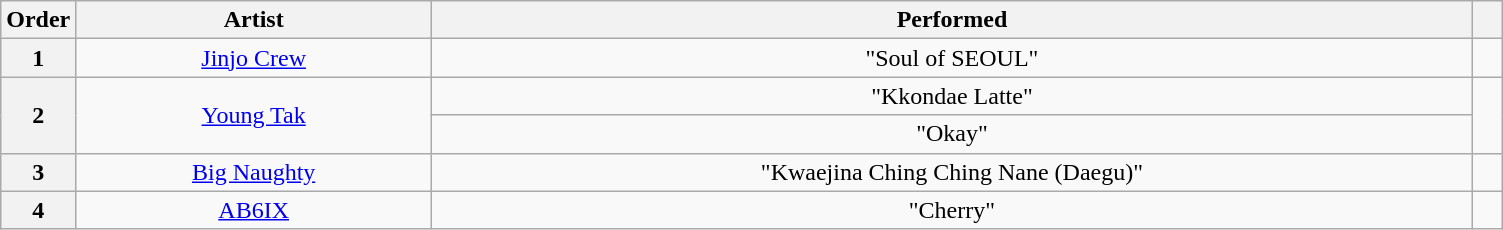<table class="wikitable" style="text-align:center;">
<tr>
<th scope="col" width="5%">Order</th>
<th scope="col">Artist</th>
<th scope="col">Performed</th>
<th scope="col"></th>
</tr>
<tr>
<th scope="col">1</th>
<td><a href='#'>Jinjo Crew</a></td>
<td>"Soul of SEOUL"</td>
<td></td>
</tr>
<tr>
<th scope="col" rowspan="2">2</th>
<td rowspan="2"><a href='#'>Young Tak</a></td>
<td>"Kkondae Latte"<br></td>
<td rowspan="2"></td>
</tr>
<tr>
<td>"Okay"<br></td>
</tr>
<tr>
<th scope="col">3</th>
<td><a href='#'>Big Naughty</a></td>
<td>"Kwaejina Ching Ching Nane (Daegu)"</td>
<td></td>
</tr>
<tr>
<th scope="col">4</th>
<td><a href='#'>AB6IX</a></td>
<td>"Cherry"</td>
<td></td>
</tr>
</table>
